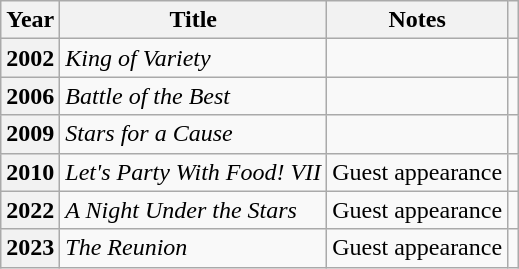<table class="wikitable sortable plainrowheaders">
<tr>
<th scope="col">Year</th>
<th scope="col">Title</th>
<th scope="col" class="unsortable">Notes</th>
<th scope="col" class="unsortable"></th>
</tr>
<tr>
<th scope="row">2002</th>
<td><em>King of Variety</em></td>
<td></td>
<td></td>
</tr>
<tr>
<th scope="row">2006</th>
<td><em>Battle of the Best</em></td>
<td></td>
<td></td>
</tr>
<tr>
<th scope="row">2009</th>
<td><em>Stars for a Cause</em></td>
<td></td>
<td></td>
</tr>
<tr>
<th scope="row">2010</th>
<td><em>Let's Party With Food! VII</em></td>
<td>Guest appearance</td>
<td></td>
</tr>
<tr>
<th scope="row">2022</th>
<td><em>A Night Under the Stars</em></td>
<td>Guest appearance</td>
<td></td>
</tr>
<tr>
<th scope="row">2023</th>
<td><em>The Reunion</em></td>
<td>Guest appearance</td>
<td></td>
</tr>
</table>
